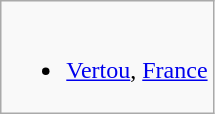<table class="wikitable">
<tr valign="top">
<td><br><ul><li> <a href='#'>Vertou</a>, <a href='#'>France</a></li></ul></td>
</tr>
</table>
